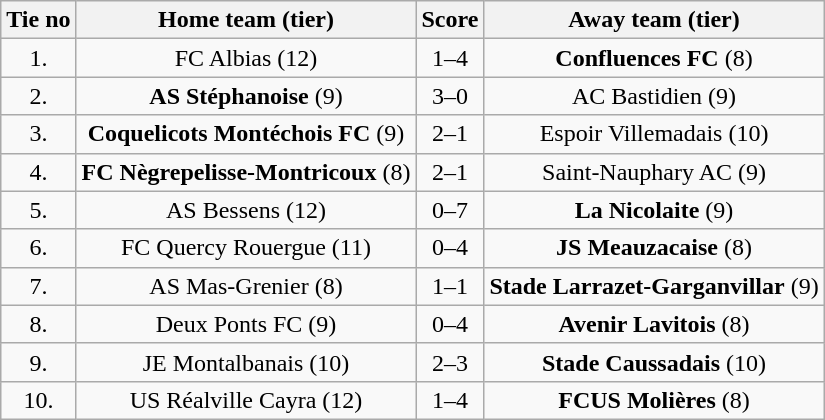<table class="wikitable" style="text-align: center">
<tr>
<th>Tie no</th>
<th>Home team (tier)</th>
<th>Score</th>
<th>Away team (tier)</th>
</tr>
<tr>
<td>1.</td>
<td>FC Albias (12)</td>
<td>1–4</td>
<td><strong>Confluences FC</strong> (8)</td>
</tr>
<tr>
<td>2.</td>
<td><strong>AS Stéphanoise</strong> (9)</td>
<td>3–0</td>
<td>AC Bastidien (9)</td>
</tr>
<tr>
<td>3.</td>
<td><strong>Coquelicots Montéchois FC</strong> (9)</td>
<td>2–1</td>
<td>Espoir Villemadais (10)</td>
</tr>
<tr>
<td>4.</td>
<td><strong>FC Nègrepelisse-Montricoux</strong> (8)</td>
<td>2–1</td>
<td>Saint-Nauphary AC (9)</td>
</tr>
<tr>
<td>5.</td>
<td>AS Bessens (12)</td>
<td>0–7</td>
<td><strong>La Nicolaite</strong> (9)</td>
</tr>
<tr>
<td>6.</td>
<td>FC Quercy Rouergue (11)</td>
<td>0–4</td>
<td><strong>JS Meauzacaise</strong> (8)</td>
</tr>
<tr>
<td>7.</td>
<td>AS Mas-Grenier (8)</td>
<td>1–1 </td>
<td><strong>Stade Larrazet-Garganvillar</strong> (9)</td>
</tr>
<tr>
<td>8.</td>
<td>Deux Ponts FC (9)</td>
<td>0–4</td>
<td><strong>Avenir Lavitois</strong> (8)</td>
</tr>
<tr>
<td>9.</td>
<td>JE Montalbanais (10)</td>
<td>2–3</td>
<td><strong>Stade Caussadais</strong> (10)</td>
</tr>
<tr>
<td>10.</td>
<td>US Réalville Cayra (12)</td>
<td>1–4</td>
<td><strong>FCUS Molières</strong> (8)</td>
</tr>
</table>
